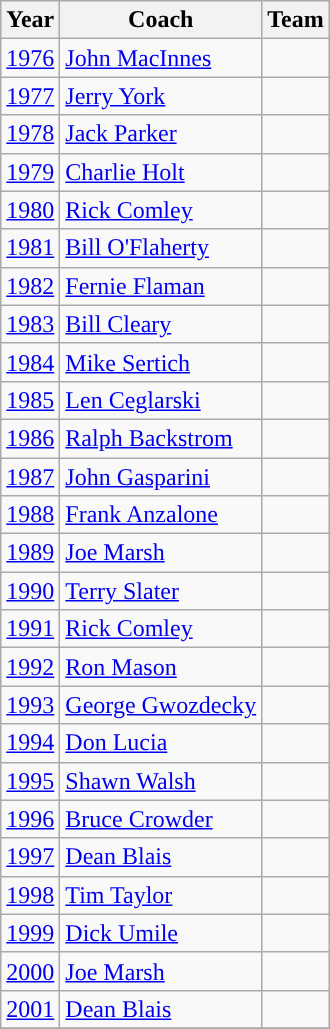<table class="wikitable">
<tr>
<th>Year</th>
<th>Coach</th>
<th>Team</th>
</tr>
<tr>
<td align="center"><a href='#'>1976</a></td>
<td><a href='#'>John MacInnes</a></td>
<td><strong><a href='#'></a></strong></td>
</tr>
<tr>
<td align="center"><a href='#'>1977</a></td>
<td><a href='#'>Jerry York</a></td>
<td><strong><a href='#'></a></strong></td>
</tr>
<tr>
<td align="center"><a href='#'>1978</a></td>
<td><a href='#'>Jack Parker</a></td>
<td><strong><a href='#'></a></strong></td>
</tr>
<tr>
<td align="center"><a href='#'>1979</a></td>
<td><a href='#'>Charlie Holt</a></td>
<td><strong><a href='#'></a></strong></td>
</tr>
<tr>
<td align="center"><a href='#'>1980</a></td>
<td><a href='#'>Rick Comley</a></td>
<td><strong><a href='#'></a></strong></td>
</tr>
<tr>
<td align="center"><a href='#'>1981</a></td>
<td><a href='#'>Bill O'Flaherty</a></td>
<td><strong><a href='#'></a></strong></td>
</tr>
<tr>
<td align="center"><a href='#'>1982</a></td>
<td><a href='#'>Fernie Flaman</a></td>
<td><strong><a href='#'></a></strong></td>
</tr>
<tr>
<td align="center"><a href='#'>1983</a></td>
<td><a href='#'>Bill Cleary</a></td>
<td><strong><a href='#'></a></strong></td>
</tr>
<tr>
<td align="center"><a href='#'>1984</a></td>
<td><a href='#'>Mike Sertich</a></td>
<td><strong><a href='#'></a></strong></td>
</tr>
<tr>
<td align="center"><a href='#'>1985</a></td>
<td><a href='#'>Len Ceglarski</a></td>
<td><strong><a href='#'></a></strong></td>
</tr>
<tr>
<td align="center"><a href='#'>1986</a></td>
<td><a href='#'>Ralph Backstrom</a></td>
<td><strong><a href='#'></a></strong></td>
</tr>
<tr>
<td align="center"><a href='#'>1987</a></td>
<td><a href='#'>John Gasparini</a></td>
<td><strong><a href='#'></a></strong></td>
</tr>
<tr>
<td align="center"><a href='#'>1988</a></td>
<td><a href='#'>Frank Anzalone</a></td>
<td><strong><a href='#'></a></strong></td>
</tr>
<tr>
<td align="center"><a href='#'>1989</a></td>
<td><a href='#'>Joe Marsh</a></td>
<td><strong><a href='#'></a></strong></td>
</tr>
<tr>
<td align="center"><a href='#'>1990</a></td>
<td><a href='#'>Terry Slater</a></td>
<td><strong><a href='#'></a></strong></td>
</tr>
<tr>
<td align="center"><a href='#'>1991</a></td>
<td><a href='#'>Rick Comley</a></td>
<td><strong><a href='#'></a></strong></td>
</tr>
<tr>
<td align="center"><a href='#'>1992</a></td>
<td><a href='#'>Ron Mason</a></td>
<td><strong><a href='#'></a></strong></td>
</tr>
<tr>
<td align="center"><a href='#'>1993</a></td>
<td><a href='#'>George Gwozdecky</a></td>
<td><strong><a href='#'></a></strong></td>
</tr>
<tr>
<td align="center"><a href='#'>1994</a></td>
<td><a href='#'>Don Lucia</a></td>
<td><strong><a href='#'></a></strong></td>
</tr>
<tr>
<td align="center"><a href='#'>1995</a></td>
<td><a href='#'>Shawn Walsh</a></td>
<td><strong><a href='#'></a></strong></td>
</tr>
<tr>
<td align="center"><a href='#'>1996</a></td>
<td><a href='#'>Bruce Crowder</a></td>
<td><strong><a href='#'></a></strong></td>
</tr>
<tr>
<td align="center"><a href='#'>1997</a></td>
<td><a href='#'>Dean Blais</a></td>
<td><strong><a href='#'></a></strong></td>
</tr>
<tr>
<td align="center"><a href='#'>1998</a></td>
<td><a href='#'>Tim Taylor</a></td>
<td><strong><a href='#'></a></strong></td>
</tr>
<tr>
<td align="center"><a href='#'>1999</a></td>
<td><a href='#'>Dick Umile</a></td>
<td><strong><a href='#'></a></strong></td>
</tr>
<tr>
<td align="center"><a href='#'>2000</a></td>
<td><a href='#'>Joe Marsh</a></td>
<td><strong><a href='#'></a></strong></td>
</tr>
<tr>
<td align="center"><a href='#'>2001</a></td>
<td><a href='#'>Dean Blais</a></td>
<td><strong><a href='#'></a></strong></td>
</tr>
<tr>
</tr>
</table>
